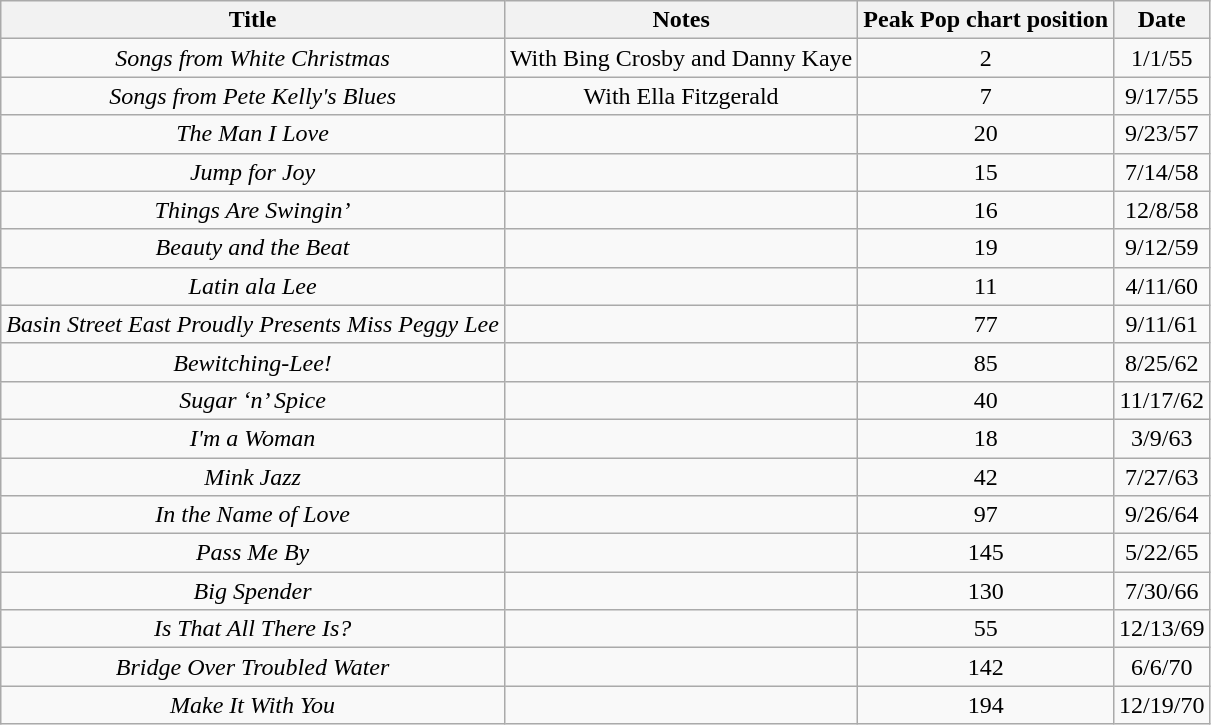<table class="wikitable plainrowheaders" style="text-align:center;">
<tr>
<th>Title</th>
<th>Notes</th>
<th>Peak Pop chart position</th>
<th>Date</th>
</tr>
<tr>
<td><em>Songs from White Christmas</em></td>
<td>With Bing Crosby and Danny Kaye</td>
<td>2</td>
<td>1/1/55</td>
</tr>
<tr>
<td><em>Songs from Pete Kelly's Blues</em></td>
<td>With Ella Fitzgerald</td>
<td>7</td>
<td>9/17/55</td>
</tr>
<tr>
<td><em>The Man I Love</em></td>
<td></td>
<td>20</td>
<td>9/23/57</td>
</tr>
<tr>
<td><em>Jump for Joy</em></td>
<td></td>
<td>15</td>
<td>7/14/58</td>
</tr>
<tr>
<td><em>Things Are Swingin’</em></td>
<td></td>
<td>16</td>
<td>12/8/58</td>
</tr>
<tr>
<td><em>Beauty and the Beat</em></td>
<td></td>
<td>19</td>
<td>9/12/59</td>
</tr>
<tr>
<td><em>Latin ala Lee</em></td>
<td></td>
<td>11</td>
<td>4/11/60</td>
</tr>
<tr>
<td><em>Basin Street East Proudly Presents Miss Peggy Lee</em></td>
<td></td>
<td>77</td>
<td>9/11/61</td>
</tr>
<tr>
<td><em>Bewitching-Lee!</em></td>
<td></td>
<td>85</td>
<td>8/25/62</td>
</tr>
<tr>
<td><em>Sugar ‘n’ Spice</em></td>
<td></td>
<td>40</td>
<td>11/17/62</td>
</tr>
<tr>
<td><em>I'm a Woman</em></td>
<td></td>
<td>18</td>
<td>3/9/63</td>
</tr>
<tr>
<td><em>Mink Jazz</em></td>
<td></td>
<td>42</td>
<td>7/27/63</td>
</tr>
<tr>
<td><em>In the Name of Love</em></td>
<td></td>
<td>97</td>
<td>9/26/64</td>
</tr>
<tr>
<td><em>Pass Me By</em></td>
<td></td>
<td>145</td>
<td>5/22/65</td>
</tr>
<tr>
<td><em>Big Spender</em></td>
<td></td>
<td>130</td>
<td>7/30/66</td>
</tr>
<tr>
<td><em>Is That All There Is?</em></td>
<td></td>
<td>55</td>
<td>12/13/69</td>
</tr>
<tr>
<td><em>Bridge Over Troubled Water</em></td>
<td></td>
<td>142</td>
<td>6/6/70</td>
</tr>
<tr>
<td><em>Make It With You</em></td>
<td></td>
<td>194</td>
<td>12/19/70</td>
</tr>
</table>
